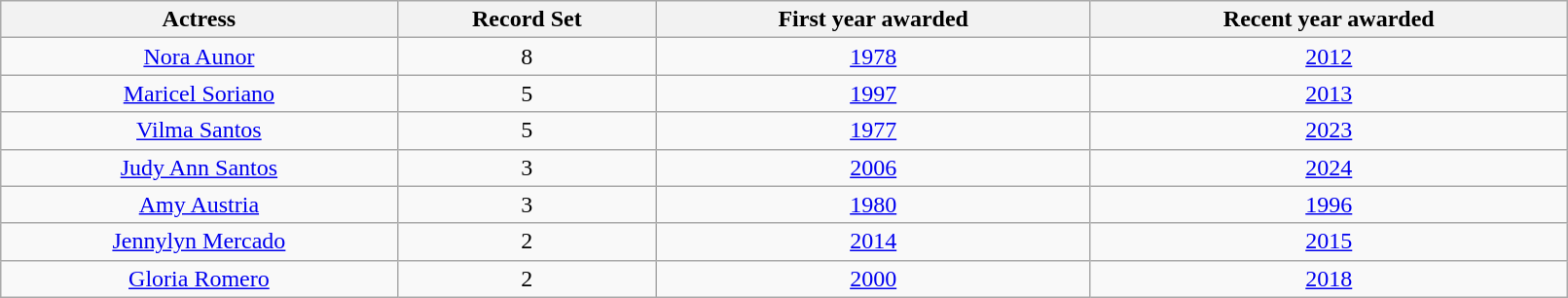<table class="wikitable" width=85% style="text-align: center">
<tr>
<th>Actress</th>
<th>Record Set</th>
<th>First year awarded</th>
<th>Recent year awarded</th>
</tr>
<tr>
<td><a href='#'>Nora Aunor</a></td>
<td>8</td>
<td><a href='#'>1978</a></td>
<td><a href='#'>2012</a></td>
</tr>
<tr>
<td><a href='#'>Maricel Soriano</a></td>
<td>5</td>
<td><a href='#'>1997</a></td>
<td><a href='#'>2013</a></td>
</tr>
<tr>
<td><a href='#'>Vilma Santos</a></td>
<td>5</td>
<td><a href='#'>1977</a></td>
<td><a href='#'>2023</a></td>
</tr>
<tr>
<td><a href='#'>Judy Ann Santos</a></td>
<td>3</td>
<td><a href='#'>2006</a></td>
<td><a href='#'>2024</a></td>
</tr>
<tr>
<td><a href='#'>Amy Austria</a></td>
<td>3</td>
<td><a href='#'>1980</a></td>
<td><a href='#'>1996</a></td>
</tr>
<tr>
<td><a href='#'>Jennylyn Mercado</a></td>
<td>2</td>
<td><a href='#'>2014</a></td>
<td><a href='#'>2015</a></td>
</tr>
<tr>
<td><a href='#'>Gloria Romero</a></td>
<td>2</td>
<td><a href='#'>2000</a></td>
<td><a href='#'>2018</a></td>
</tr>
</table>
